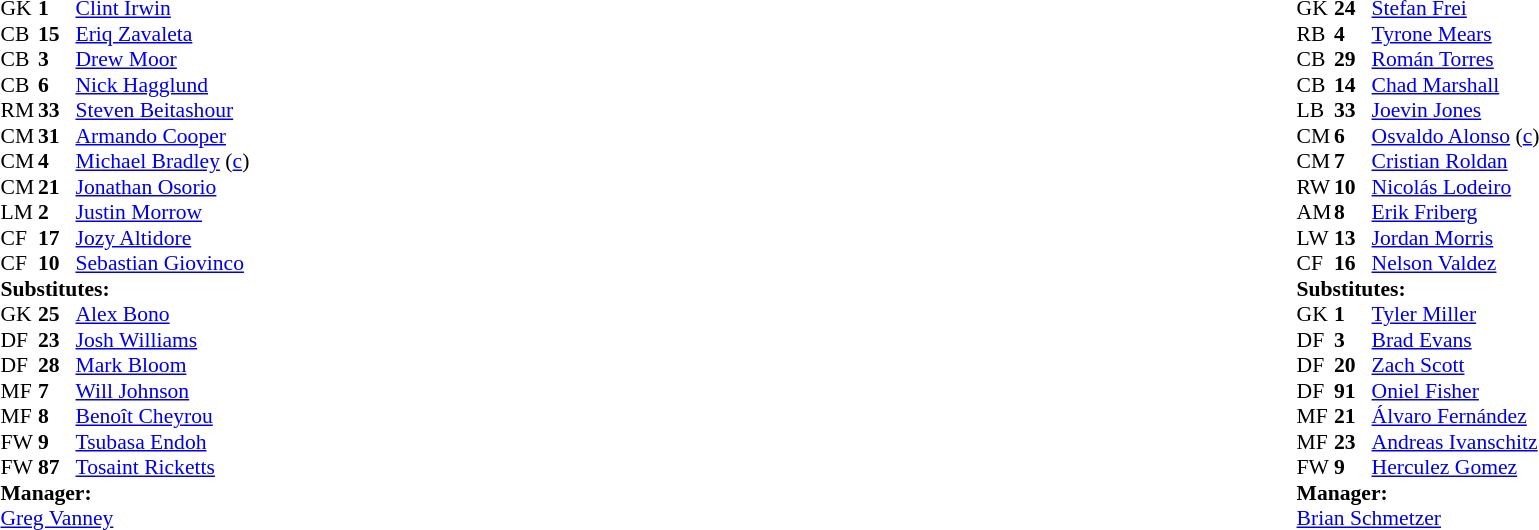<table width="100%">
<tr>
<td valign="top" width="40%"><br><table style="font-size:90%" cellspacing="0" cellpadding="0">
<tr>
<th width=25></th>
<th width=25></th>
</tr>
<tr>
<td>GK</td>
<td><strong>1</strong></td>
<td> <a href='#'>Clint Irwin</a></td>
</tr>
<tr>
<td>CB</td>
<td><strong>15</strong></td>
<td> <a href='#'>Eriq Zavaleta</a></td>
</tr>
<tr>
<td>CB</td>
<td><strong>3</strong></td>
<td> <a href='#'>Drew Moor</a></td>
</tr>
<tr>
<td>CB</td>
<td><strong>6</strong></td>
<td> <a href='#'>Nick Hagglund</a></td>
</tr>
<tr>
<td>RM</td>
<td><strong>33</strong></td>
<td> <a href='#'>Steven Beitashour</a></td>
</tr>
<tr>
<td>CM</td>
<td><strong>31</strong></td>
<td> <a href='#'>Armando Cooper</a></td>
<td></td>
<td></td>
</tr>
<tr>
<td>CM</td>
<td><strong>4</strong></td>
<td> <a href='#'>Michael Bradley</a> (<a href='#'>c</a>)</td>
<td></td>
</tr>
<tr>
<td>CM</td>
<td><strong>21</strong></td>
<td> <a href='#'>Jonathan Osorio</a></td>
<td></td>
<td></td>
</tr>
<tr>
<td>LM</td>
<td><strong>2</strong></td>
<td> <a href='#'>Justin Morrow</a></td>
</tr>
<tr>
<td>CF</td>
<td><strong>17</strong></td>
<td> <a href='#'>Jozy Altidore</a></td>
</tr>
<tr>
<td>CF</td>
<td><strong>10</strong></td>
<td> <a href='#'>Sebastian Giovinco</a></td>
<td></td>
<td></td>
</tr>
<tr>
<td colspan=3><strong>Substitutes:</strong></td>
</tr>
<tr>
<td>GK</td>
<td><strong>25</strong></td>
<td> <a href='#'>Alex Bono</a></td>
</tr>
<tr>
<td>DF</td>
<td><strong>23</strong></td>
<td> <a href='#'>Josh Williams</a></td>
</tr>
<tr>
<td>DF</td>
<td><strong>28</strong></td>
<td> <a href='#'>Mark Bloom</a></td>
</tr>
<tr>
<td>MF</td>
<td><strong>7</strong></td>
<td> <a href='#'>Will Johnson</a></td>
<td></td>
<td></td>
</tr>
<tr>
<td>MF</td>
<td><strong>8</strong></td>
<td> <a href='#'>Benoît Cheyrou</a></td>
<td></td>
<td></td>
</tr>
<tr>
<td>FW</td>
<td><strong>9</strong></td>
<td> <a href='#'>Tsubasa Endoh</a></td>
</tr>
<tr>
<td>FW</td>
<td><strong>87</strong></td>
<td> <a href='#'>Tosaint Ricketts</a></td>
<td></td>
<td></td>
</tr>
<tr>
<td colspan=3><strong>Manager:</strong></td>
</tr>
<tr>
<td colspan=3> <a href='#'>Greg Vanney</a></td>
</tr>
</table>
</td>
<td valign="top"></td>
<td valign="top" width="50%"><br><table style="font-size:90%; margin:auto" cellspacing="0" cellpadding="0">
<tr>
<th width=25></th>
<th width=25></th>
</tr>
<tr>
<td>GK</td>
<td><strong>24</strong></td>
<td> <a href='#'>Stefan Frei</a></td>
</tr>
<tr>
<td>RB</td>
<td><strong>4</strong></td>
<td> <a href='#'>Tyrone Mears</a></td>
</tr>
<tr>
<td>CB</td>
<td><strong>29</strong></td>
<td> <a href='#'>Román Torres</a></td>
</tr>
<tr>
<td>CB</td>
<td><strong>14</strong></td>
<td> <a href='#'>Chad Marshall</a></td>
<td></td>
</tr>
<tr>
<td>LB</td>
<td><strong>33</strong></td>
<td> <a href='#'>Joevin Jones</a></td>
<td></td>
</tr>
<tr>
<td>CM</td>
<td><strong>6</strong></td>
<td> <a href='#'>Osvaldo Alonso</a> (<a href='#'>c</a>)</td>
</tr>
<tr>
<td>CM</td>
<td><strong>7</strong></td>
<td> <a href='#'>Cristian Roldan</a></td>
</tr>
<tr>
<td>RW</td>
<td><strong>10</strong></td>
<td> <a href='#'>Nicolás Lodeiro</a></td>
</tr>
<tr>
<td>AM</td>
<td><strong>8</strong></td>
<td> <a href='#'>Erik Friberg</a></td>
<td></td>
<td></td>
</tr>
<tr>
<td>LW</td>
<td><strong>13</strong></td>
<td> <a href='#'>Jordan Morris</a></td>
<td></td>
<td></td>
</tr>
<tr>
<td>CF</td>
<td><strong>16</strong></td>
<td> <a href='#'>Nelson Valdez</a></td>
<td></td>
<td></td>
</tr>
<tr>
<td colspan=3><strong>Substitutes:</strong></td>
</tr>
<tr>
<td>GK</td>
<td><strong>1</strong></td>
<td> <a href='#'>Tyler Miller</a></td>
</tr>
<tr>
<td>DF</td>
<td><strong>3</strong></td>
<td> <a href='#'>Brad Evans</a></td>
<td></td>
<td></td>
</tr>
<tr>
<td>DF</td>
<td><strong>20</strong></td>
<td> <a href='#'>Zach Scott</a></td>
</tr>
<tr>
<td>DF</td>
<td><strong>91</strong></td>
<td> <a href='#'>Oniel Fisher</a></td>
</tr>
<tr>
<td>MF</td>
<td><strong>21</strong></td>
<td> <a href='#'>Álvaro Fernández</a></td>
<td></td>
<td></td>
</tr>
<tr>
<td>MF</td>
<td><strong>23</strong></td>
<td> <a href='#'>Andreas Ivanschitz</a></td>
<td></td>
<td></td>
</tr>
<tr>
<td>FW</td>
<td><strong>9</strong></td>
<td> <a href='#'>Herculez Gomez</a></td>
</tr>
<tr>
<td colspan=3><strong>Manager:</strong></td>
</tr>
<tr>
<td colspan=3> <a href='#'>Brian Schmetzer</a></td>
</tr>
</table>
</td>
</tr>
</table>
